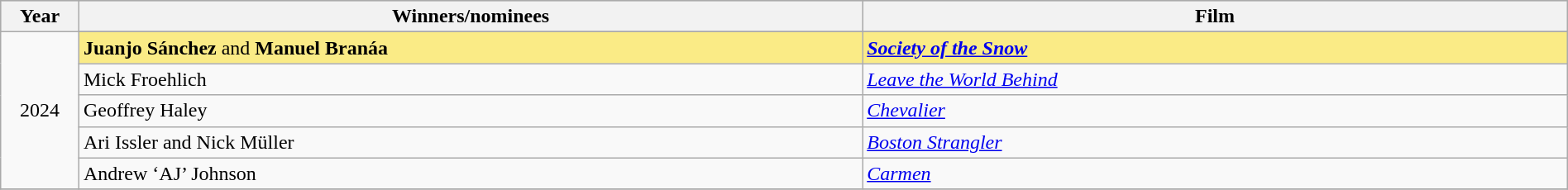<table class="wikitable" style="width:100%">
<tr bgcolor="#bebebe">
<th width="5%">Year</th>
<th width="50%">Winners/nominees</th>
<th width="50%">Film</th>
</tr>
<tr>
<td rowspan=6 style="text-align:center">2024<small><br></small></td>
</tr>
<tr style="background:#FAEB86">
<td><strong>Juanjo Sánchez</strong> and <strong>Manuel Branáa</strong></td>
<td><strong><em><a href='#'>Society of the Snow</a></em></strong></td>
</tr>
<tr>
<td>Mick Froehlich</td>
<td><em><a href='#'>Leave the World Behind</a></em></td>
</tr>
<tr>
<td>Geoffrey Haley</td>
<td><em><a href='#'>Chevalier</a></em></td>
</tr>
<tr>
<td>Ari Issler and Nick Müller</td>
<td><em><a href='#'>Boston Strangler</a></em></td>
</tr>
<tr>
<td>Andrew ‘AJ’ Johnson</td>
<td><em><a href='#'>Carmen</a></em></td>
</tr>
<tr>
</tr>
</table>
